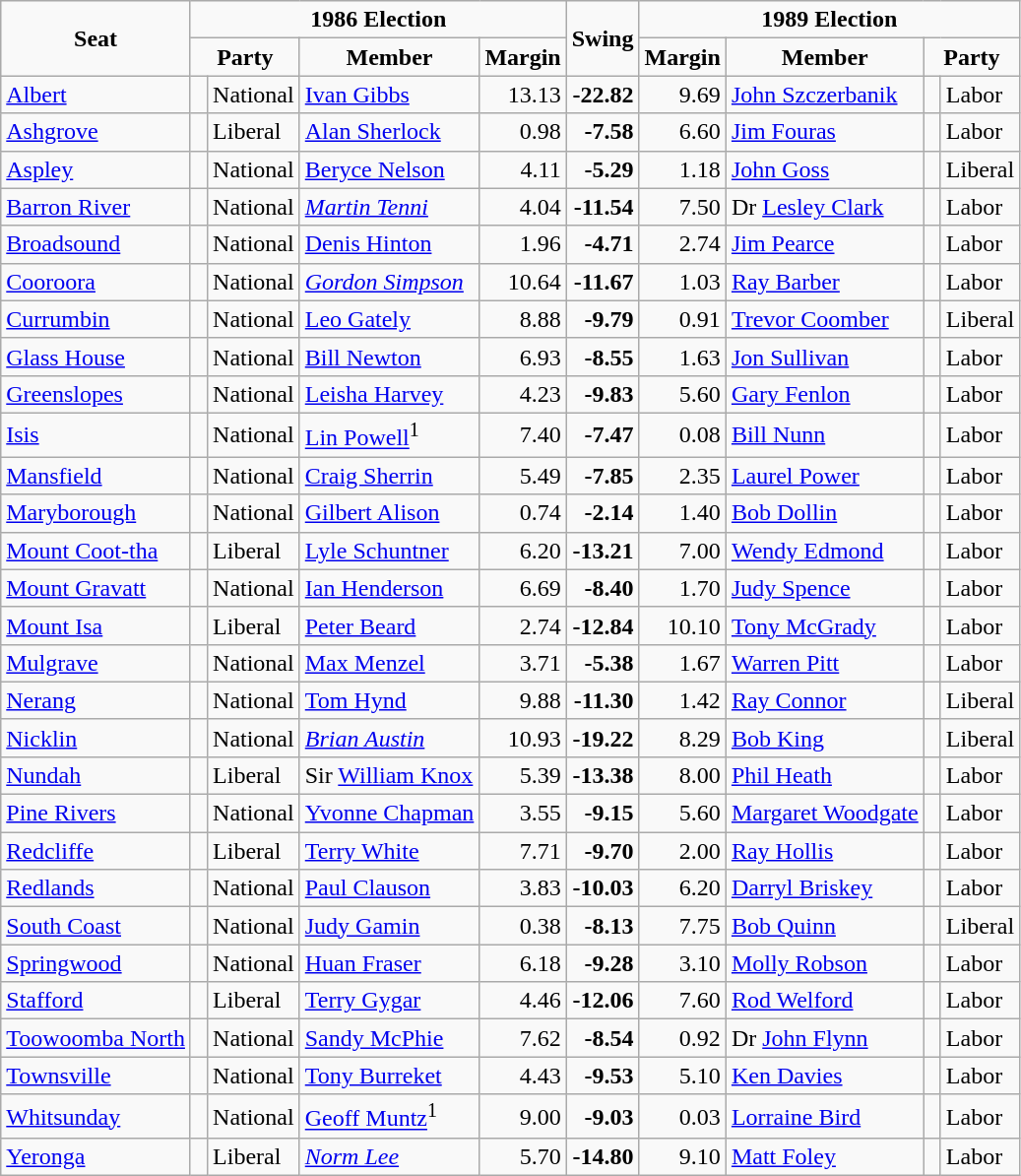<table class="wikitable">
<tr>
<td rowspan="2" style="text-align:center"><strong>Seat</strong></td>
<td colspan="4" style="text-align:center"><strong>1986 Election</strong></td>
<td rowspan="2" style="text-align:center"><strong>Swing</strong></td>
<td colspan="4" style="text-align:center"><strong>1989 Election</strong></td>
</tr>
<tr>
<td colspan="2" style="text-align:center"><strong>Party</strong></td>
<td style="text-align:center"><strong>Member</strong></td>
<td style="text-align:center"><strong>Margin</strong></td>
<td style="text-align:center"><strong>Margin</strong></td>
<td style="text-align:center"><strong>Member</strong></td>
<td colspan="2" style="text-align:center"><strong>Party</strong></td>
</tr>
<tr>
<td><a href='#'>Albert</a></td>
<td> </td>
<td>National</td>
<td><a href='#'>Ivan Gibbs</a></td>
<td style="text-align:right;">13.13</td>
<td style="text-align:right;"><strong>-22.82</strong></td>
<td style="text-align:right;">9.69</td>
<td><a href='#'>John Szczerbanik</a></td>
<td> </td>
<td>Labor</td>
</tr>
<tr>
<td><a href='#'>Ashgrove</a></td>
<td> </td>
<td>Liberal</td>
<td><a href='#'>Alan Sherlock</a></td>
<td style="text-align:right;">0.98</td>
<td style="text-align:right;"><strong>-7.58</strong></td>
<td style="text-align:right;">6.60</td>
<td><a href='#'>Jim Fouras</a></td>
<td> </td>
<td>Labor</td>
</tr>
<tr>
<td><a href='#'>Aspley</a></td>
<td> </td>
<td>National</td>
<td><a href='#'>Beryce Nelson</a></td>
<td style="text-align:right;">4.11</td>
<td style="text-align:right;"><strong>-5.29</strong></td>
<td style="text-align:right;">1.18</td>
<td><a href='#'>John Goss</a></td>
<td> </td>
<td>Liberal</td>
</tr>
<tr>
<td><a href='#'>Barron River</a></td>
<td> </td>
<td>National</td>
<td><em><a href='#'>Martin Tenni</a></em></td>
<td style="text-align:right;">4.04</td>
<td style="text-align:right;"><strong>-11.54</strong></td>
<td style="text-align:right;">7.50</td>
<td>Dr <a href='#'>Lesley Clark</a></td>
<td> </td>
<td>Labor</td>
</tr>
<tr>
<td><a href='#'>Broadsound</a></td>
<td> </td>
<td>National</td>
<td><a href='#'>Denis Hinton</a></td>
<td style="text-align:right;">1.96</td>
<td style="text-align:right;"><strong>-4.71</strong></td>
<td style="text-align:right;">2.74</td>
<td><a href='#'>Jim Pearce</a></td>
<td> </td>
<td>Labor</td>
</tr>
<tr>
<td><a href='#'>Cooroora</a></td>
<td> </td>
<td>National</td>
<td><em><a href='#'>Gordon Simpson</a></em></td>
<td style="text-align:right;">10.64</td>
<td style="text-align:right;"><strong>-11.67</strong></td>
<td style="text-align:right;">1.03</td>
<td><a href='#'>Ray Barber</a></td>
<td> </td>
<td>Labor</td>
</tr>
<tr>
<td><a href='#'>Currumbin</a></td>
<td> </td>
<td>National</td>
<td><a href='#'>Leo Gately</a></td>
<td style="text-align:right;">8.88</td>
<td style="text-align:right;"><strong>-9.79</strong></td>
<td style="text-align:right;">0.91</td>
<td><a href='#'>Trevor Coomber</a></td>
<td> </td>
<td>Liberal</td>
</tr>
<tr>
<td><a href='#'>Glass House</a></td>
<td> </td>
<td>National</td>
<td><a href='#'>Bill Newton</a></td>
<td style="text-align:right;">6.93</td>
<td style="text-align:right;"><strong>-8.55</strong></td>
<td style="text-align:right;">1.63</td>
<td><a href='#'>Jon Sullivan</a></td>
<td> </td>
<td>Labor</td>
</tr>
<tr>
<td><a href='#'>Greenslopes</a></td>
<td> </td>
<td>National</td>
<td><a href='#'>Leisha Harvey</a></td>
<td style="text-align:right;">4.23</td>
<td style="text-align:right;"><strong>-9.83</strong></td>
<td style="text-align:right;">5.60</td>
<td><a href='#'>Gary Fenlon</a></td>
<td> </td>
<td>Labor</td>
</tr>
<tr>
<td><a href='#'>Isis</a></td>
<td> </td>
<td>National</td>
<td><a href='#'>Lin Powell</a><sup>1</sup></td>
<td style="text-align:right;">7.40</td>
<td style="text-align:right;"><strong>-7.47</strong></td>
<td style="text-align:right;">0.08</td>
<td><a href='#'>Bill Nunn</a></td>
<td> </td>
<td>Labor</td>
</tr>
<tr>
<td><a href='#'>Mansfield</a></td>
<td> </td>
<td>National</td>
<td><a href='#'>Craig Sherrin</a></td>
<td style="text-align:right;">5.49</td>
<td style="text-align:right;"><strong>-7.85</strong></td>
<td style="text-align:right;">2.35</td>
<td><a href='#'>Laurel Power</a></td>
<td> </td>
<td>Labor</td>
</tr>
<tr>
<td><a href='#'>Maryborough</a></td>
<td> </td>
<td>National</td>
<td><a href='#'>Gilbert Alison</a></td>
<td style="text-align:right;">0.74</td>
<td style="text-align:right;"><strong>-2.14</strong></td>
<td style="text-align:right;">1.40</td>
<td><a href='#'>Bob Dollin</a></td>
<td> </td>
<td>Labor</td>
</tr>
<tr>
<td><a href='#'>Mount Coot-tha</a></td>
<td> </td>
<td>Liberal</td>
<td><a href='#'>Lyle Schuntner</a></td>
<td style="text-align:right;">6.20</td>
<td style="text-align:right;"><strong>-13.21</strong></td>
<td style="text-align:right;">7.00</td>
<td><a href='#'>Wendy Edmond</a></td>
<td> </td>
<td>Labor</td>
</tr>
<tr>
<td><a href='#'>Mount Gravatt</a></td>
<td> </td>
<td>National</td>
<td><a href='#'>Ian Henderson</a></td>
<td style="text-align:right;">6.69</td>
<td style="text-align:right;"><strong>-8.40</strong></td>
<td style="text-align:right;">1.70</td>
<td><a href='#'>Judy Spence</a></td>
<td> </td>
<td>Labor</td>
</tr>
<tr>
<td><a href='#'>Mount Isa</a></td>
<td> </td>
<td>Liberal</td>
<td><a href='#'>Peter Beard</a></td>
<td style="text-align:right;">2.74</td>
<td style="text-align:right;"><strong>-12.84</strong></td>
<td style="text-align:right;">10.10</td>
<td><a href='#'>Tony McGrady</a></td>
<td> </td>
<td>Labor</td>
</tr>
<tr>
<td><a href='#'>Mulgrave</a></td>
<td> </td>
<td>National</td>
<td><a href='#'>Max Menzel</a></td>
<td style="text-align:right;">3.71</td>
<td style="text-align:right;"><strong>-5.38</strong></td>
<td style="text-align:right;">1.67</td>
<td><a href='#'>Warren Pitt</a></td>
<td> </td>
<td>Labor</td>
</tr>
<tr>
<td><a href='#'>Nerang</a></td>
<td> </td>
<td>National</td>
<td><a href='#'>Tom Hynd</a></td>
<td style="text-align:right;">9.88</td>
<td style="text-align:right;"><strong>-11.30</strong></td>
<td style="text-align:right;">1.42</td>
<td><a href='#'>Ray Connor</a></td>
<td> </td>
<td>Liberal</td>
</tr>
<tr>
<td><a href='#'>Nicklin</a></td>
<td> </td>
<td>National</td>
<td><em><a href='#'>Brian Austin</a></em></td>
<td style="text-align:right;">10.93</td>
<td style="text-align:right;"><strong>-19.22</strong></td>
<td style="text-align:right;">8.29</td>
<td><a href='#'>Bob King</a></td>
<td> </td>
<td>Liberal</td>
</tr>
<tr>
<td><a href='#'>Nundah</a></td>
<td> </td>
<td>Liberal</td>
<td>Sir <a href='#'>William Knox</a></td>
<td style="text-align:right;">5.39</td>
<td style="text-align:right;"><strong>-13.38</strong></td>
<td style="text-align:right;">8.00</td>
<td><a href='#'>Phil Heath</a></td>
<td> </td>
<td>Labor</td>
</tr>
<tr>
<td><a href='#'>Pine Rivers</a></td>
<td> </td>
<td>National</td>
<td><a href='#'>Yvonne Chapman</a></td>
<td style="text-align:right;">3.55</td>
<td style="text-align:right;"><strong>-9.15</strong></td>
<td style="text-align:right;">5.60</td>
<td><a href='#'>Margaret Woodgate</a></td>
<td> </td>
<td>Labor</td>
</tr>
<tr>
<td><a href='#'>Redcliffe</a></td>
<td> </td>
<td>Liberal</td>
<td><a href='#'>Terry White</a></td>
<td style="text-align:right;">7.71</td>
<td style="text-align:right;"><strong>-9.70</strong></td>
<td style="text-align:right;">2.00</td>
<td><a href='#'>Ray Hollis</a></td>
<td> </td>
<td>Labor</td>
</tr>
<tr>
<td><a href='#'>Redlands</a></td>
<td> </td>
<td>National</td>
<td><a href='#'>Paul Clauson</a></td>
<td style="text-align:right;">3.83</td>
<td style="text-align:right;"><strong>-10.03</strong></td>
<td style="text-align:right;">6.20</td>
<td><a href='#'>Darryl Briskey</a></td>
<td> </td>
<td>Labor</td>
</tr>
<tr>
<td><a href='#'>South Coast</a></td>
<td> </td>
<td>National</td>
<td><a href='#'>Judy Gamin</a></td>
<td style="text-align:right;">0.38</td>
<td style="text-align:right;"><strong>-8.13</strong></td>
<td style="text-align:right;">7.75</td>
<td><a href='#'>Bob Quinn</a></td>
<td> </td>
<td>Liberal</td>
</tr>
<tr>
<td><a href='#'>Springwood</a></td>
<td> </td>
<td>National</td>
<td><a href='#'>Huan Fraser</a></td>
<td style="text-align:right;">6.18</td>
<td style="text-align:right;"><strong>-9.28</strong></td>
<td style="text-align:right;">3.10</td>
<td><a href='#'>Molly Robson</a></td>
<td> </td>
<td>Labor</td>
</tr>
<tr>
<td><a href='#'>Stafford</a></td>
<td> </td>
<td>Liberal</td>
<td><a href='#'>Terry Gygar</a></td>
<td style="text-align:right;">4.46</td>
<td style="text-align:right;"><strong>-12.06</strong></td>
<td style="text-align:right;">7.60</td>
<td><a href='#'>Rod Welford</a></td>
<td> </td>
<td>Labor</td>
</tr>
<tr>
<td><a href='#'>Toowoomba North</a></td>
<td> </td>
<td>National</td>
<td><a href='#'>Sandy McPhie</a></td>
<td style="text-align:right;">7.62</td>
<td style="text-align:right;"><strong>-8.54</strong></td>
<td style="text-align:right;">0.92</td>
<td>Dr <a href='#'>John Flynn</a></td>
<td> </td>
<td>Labor</td>
</tr>
<tr>
<td><a href='#'>Townsville</a></td>
<td> </td>
<td>National</td>
<td><a href='#'>Tony Burreket</a></td>
<td style="text-align:right;">4.43</td>
<td style="text-align:right;"><strong>-9.53</strong></td>
<td style="text-align:right;">5.10</td>
<td><a href='#'>Ken Davies</a></td>
<td> </td>
<td>Labor</td>
</tr>
<tr>
<td><a href='#'>Whitsunday</a></td>
<td> </td>
<td>National</td>
<td><a href='#'>Geoff Muntz</a><sup>1</sup></td>
<td style="text-align:right;">9.00</td>
<td style="text-align:right;"><strong>-9.03</strong></td>
<td style="text-align:right;">0.03</td>
<td><a href='#'>Lorraine Bird</a></td>
<td> </td>
<td>Labor</td>
</tr>
<tr>
<td><a href='#'>Yeronga</a></td>
<td> </td>
<td>Liberal</td>
<td><em><a href='#'>Norm Lee</a></em></td>
<td style="text-align:right;">5.70</td>
<td style="text-align:right;"><strong>-14.80</strong></td>
<td style="text-align:right;">9.10</td>
<td><a href='#'>Matt Foley</a></td>
<td> </td>
<td>Labor</td>
</tr>
</table>
